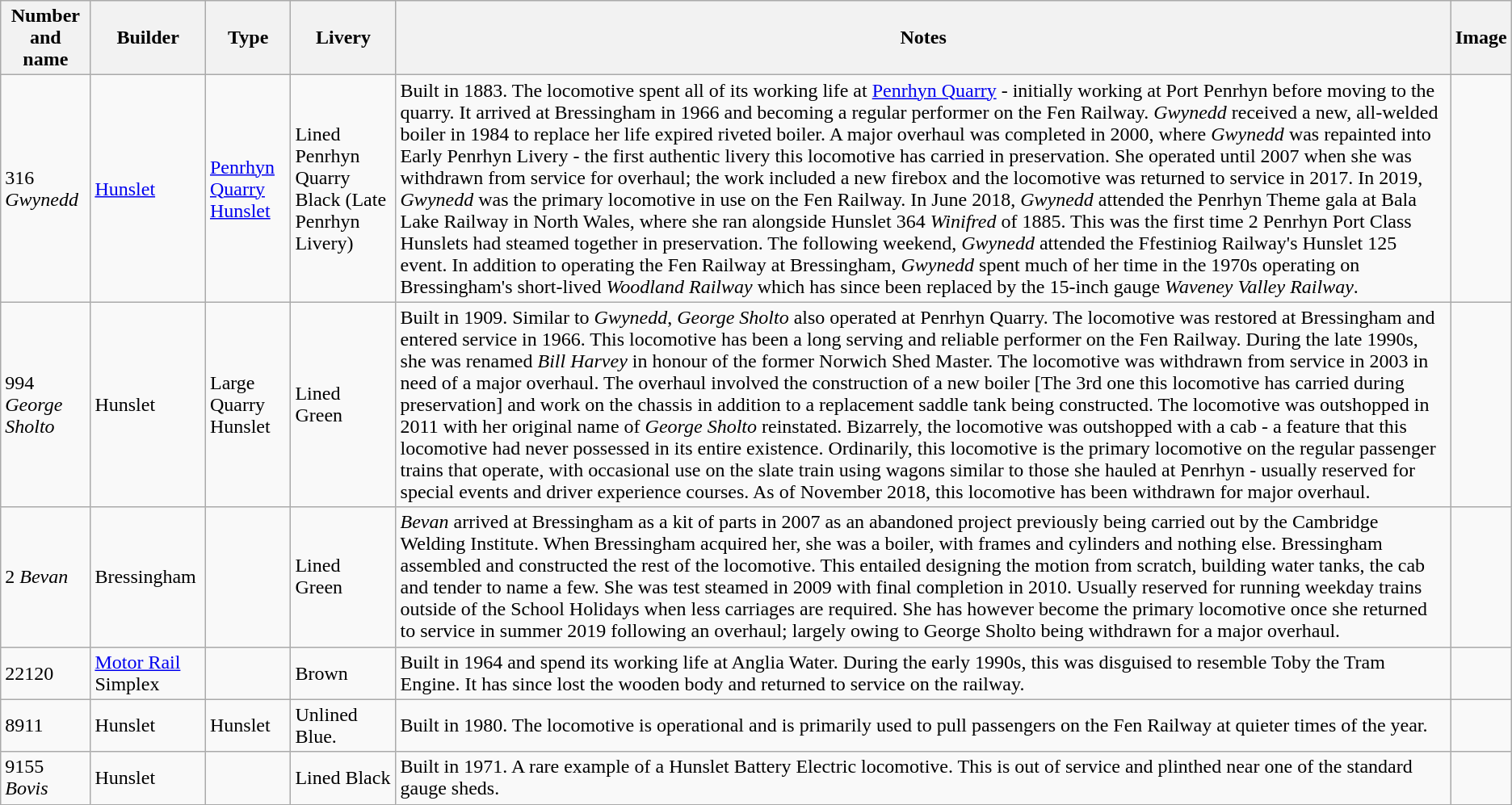<table class="wikitable">
<tr>
<th>Number and name</th>
<th>Builder</th>
<th>Type</th>
<th>Livery</th>
<th>Notes</th>
<th>Image</th>
</tr>
<tr>
<td>316 <em>Gwynedd</em></td>
<td><a href='#'>Hunslet</a></td>
<td> <a href='#'>Penrhyn Quarry Hunslet</a></td>
<td>Lined Penrhyn Quarry Black (Late Penrhyn Livery)</td>
<td>Built in 1883. The locomotive spent all of its working life at <a href='#'>Penrhyn Quarry</a> - initially working at Port Penrhyn before moving to the quarry. It arrived at Bressingham in 1966 and becoming a regular performer on the Fen Railway. <em>Gwynedd</em> received a new, all-welded boiler in 1984 to replace her life expired riveted boiler. A major overhaul was completed in 2000, where <em>Gwynedd</em> was repainted into Early Penrhyn Livery - the first authentic livery this locomotive has carried in preservation. She operated until 2007 when she was withdrawn from service for overhaul; the work included a new firebox and the locomotive was returned to service in 2017. In 2019, <em>Gwynedd</em> was the primary locomotive in use on the Fen Railway. In June 2018, <em>Gwynedd</em> attended the Penrhyn Theme gala at Bala Lake Railway in North Wales, where she ran alongside Hunslet 364 <em>Winifred</em> of 1885. This was the first time 2 Penrhyn Port Class Hunslets had steamed together in preservation. The following weekend, <em>Gwynedd</em> attended the Ffestiniog Railway's Hunslet 125 event. In addition to operating the Fen Railway at Bressingham, <em>Gwynedd</em> spent much of her time in the 1970s operating on Bressingham's short-lived <em>Woodland Railway</em> which has since been replaced by the 15-inch gauge <em>Waveney Valley Railway</em>.</td>
<td></td>
</tr>
<tr>
<td>994 <em>George Sholto</em></td>
<td>Hunslet</td>
<td> Large Quarry Hunslet</td>
<td>Lined Green</td>
<td>Built in 1909. Similar to <em>Gwynedd</em>, <em>George Sholto</em> also operated at Penrhyn Quarry. The locomotive was restored at Bressingham and entered service in 1966. This locomotive has been a long serving and reliable performer on the Fen Railway. During the late 1990s, she was renamed <em>Bill Harvey</em> in honour of the former Norwich Shed Master. The locomotive was withdrawn from service in 2003 in need of a major overhaul. The overhaul involved the construction of a new boiler [The 3rd one this locomotive has carried during preservation] and work on the chassis in addition to a replacement saddle tank being constructed. The locomotive was outshopped in 2011 with her original name of <em>George Sholto</em> reinstated. Bizarrely, the locomotive was outshopped with a cab - a feature that this locomotive had never possessed in its entire existence. Ordinarily, this locomotive is the primary locomotive on the regular passenger trains that operate, with occasional use on the slate train using wagons similar to those she hauled at Penrhyn - usually reserved for special events and driver experience courses. As of November 2018, this locomotive has been withdrawn for major overhaul.</td>
<td></td>
</tr>
<tr>
<td>2 <em>Bevan</em></td>
<td>Bressingham</td>
<td></td>
<td>Lined Green</td>
<td><em>Bevan</em> arrived at Bressingham as a kit of parts in 2007 as an abandoned project previously being carried out by the Cambridge Welding Institute. When Bressingham acquired her, she was a boiler, with frames and cylinders and nothing else. Bressingham assembled and constructed the rest of the locomotive. This entailed designing the motion from scratch, building water tanks, the cab and tender to name a few. She was test steamed in 2009 with final completion in 2010. Usually reserved for running weekday trains outside of the School Holidays when less carriages are required. She has however become the primary locomotive once she returned to service in summer 2019 following an overhaul; largely owing to George Sholto being withdrawn for a major overhaul.</td>
<td></td>
</tr>
<tr>
<td>22120</td>
<td><a href='#'>Motor Rail</a> Simplex</td>
<td></td>
<td>Brown</td>
<td>Built in 1964 and spend its working life at Anglia Water. During the early 1990s, this was disguised to resemble Toby the Tram Engine. It has since lost the wooden body and returned to service on the railway.</td>
<td></td>
</tr>
<tr>
<td>8911</td>
<td>Hunslet</td>
<td> Hunslet</td>
<td>Unlined Blue.</td>
<td>Built in 1980. The locomotive is operational and is primarily used to pull passengers on the Fen Railway at quieter times of the year.</td>
<td></td>
</tr>
<tr>
<td>9155 <em>Bovis</em></td>
<td>Hunslet</td>
<td></td>
<td>Lined Black</td>
<td>Built in 1971. A rare example of a Hunslet Battery Electric locomotive. This is out of service and plinthed near one of the standard gauge sheds.</td>
<td></td>
</tr>
</table>
